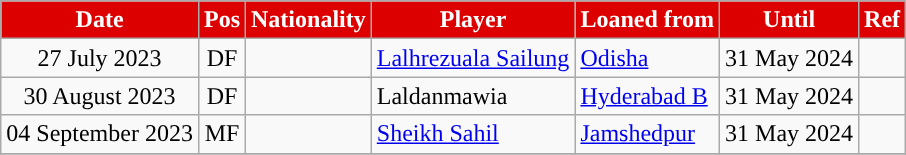<table class="wikitable" style="text-align:center;">
<tr>
<th style="background:#DD0000; color:#FFFFFF; ">Date</th>
<th style="background:#DD0000; color:#FFFFFF; ">Pos</th>
<th style="background:#DD0000; color:#FFFFFF; ">Nationality</th>
<th style="background:#DD0000; color:#FFFFFF; ">Player</th>
<th style="background:#DD0000; color:#FFFFFF; ">Loaned from</th>
<th style="background:#DD0000; color:#FFFFFF; ">Until</th>
<th style="background:#DD0000; color:#FFFFFF; ">Ref</th>
</tr>
<tr>
<td>27 July 2023</td>
<td style="text-align:center;">DF</td>
<td style="text-align:center;"></td>
<td style="text-align:left;"><a href='#'>Lalhrezuala Sailung</a></td>
<td style="text-align:left;"><a href='#'>Odisha</a></td>
<td>31 May 2024</td>
<td></td>
</tr>
<tr>
<td>30 August 2023</td>
<td style="text-align:center;">DF</td>
<td style="text-align:center;"></td>
<td style="text-align:left;">Laldanmawia</td>
<td style="text-align:left;"><a href='#'>Hyderabad B</a></td>
<td>31 May 2024</td>
<td></td>
</tr>
<tr>
<td>04 September 2023</td>
<td style="text-align:center;">MF</td>
<td style="text-align:center;"></td>
<td style="text-align:left;"><a href='#'>Sheikh Sahil</a></td>
<td style="text-align:left;"><a href='#'>Jamshedpur</a></td>
<td>31 May 2024</td>
<td></td>
</tr>
<tr>
</tr>
</table>
